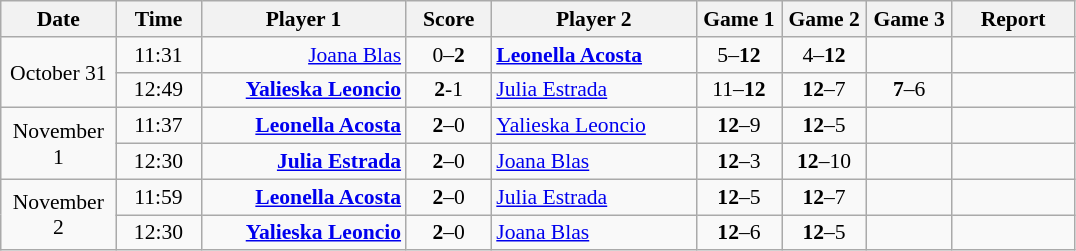<table class="wikitable" style="font-size:90%; text-align:center">
<tr>
<th width="70">Date</th>
<th width="50">Time</th>
<th width="130">Player 1</th>
<th width="50">Score</th>
<th width="130">Player 2</th>
<th width="50">Game 1</th>
<th width="50">Game 2</th>
<th width="50">Game 3</th>
<th width="75">Report</th>
</tr>
<tr>
<td rowspan="2">October 31</td>
<td>11:31</td>
<td align="right"><a href='#'>Joana Blas</a> </td>
<td>0–<strong>2</strong></td>
<td align="left"> <strong><a href='#'>Leonella Acosta</a></strong></td>
<td>5–<strong>12</strong></td>
<td>4–<strong>12</strong></td>
<td></td>
<td></td>
</tr>
<tr>
<td>12:49</td>
<td align="right"><strong><a href='#'>Yalieska Leoncio</a></strong> </td>
<td><strong>2</strong>-1</td>
<td align="left"> <a href='#'>Julia Estrada</a></td>
<td>11–<strong>12</strong></td>
<td><strong>12</strong>–7</td>
<td><strong>7</strong>–6</td>
<td></td>
</tr>
<tr>
<td rowspan="2">November 1</td>
<td>11:37</td>
<td align="right"><strong><a href='#'>Leonella Acosta</a></strong> </td>
<td><strong>2</strong>–0</td>
<td align="left"> <a href='#'>Yalieska Leoncio</a></td>
<td><strong>12</strong>–9</td>
<td><strong>12</strong>–5</td>
<td></td>
<td></td>
</tr>
<tr>
<td>12:30</td>
<td align="right"><strong><a href='#'>Julia Estrada</a></strong> </td>
<td><strong>2</strong>–0</td>
<td align="left"> <a href='#'>Joana Blas</a></td>
<td><strong>12</strong>–3</td>
<td><strong>12</strong>–10</td>
<td></td>
<td></td>
</tr>
<tr>
<td rowspan="2">November 2</td>
<td>11:59</td>
<td align="right"><strong><a href='#'>Leonella Acosta</a></strong> </td>
<td><strong>2</strong>–0</td>
<td align="left"> <a href='#'>Julia Estrada</a></td>
<td><strong>12</strong>–5</td>
<td><strong>12</strong>–7</td>
<td></td>
<td></td>
</tr>
<tr>
<td>12:30</td>
<td align="right"><strong><a href='#'>Yalieska Leoncio</a></strong> </td>
<td><strong>2</strong>–0</td>
<td align="left"> <a href='#'>Joana Blas</a></td>
<td><strong>12</strong>–6</td>
<td><strong>12</strong>–5</td>
<td></td>
<td></td>
</tr>
</table>
